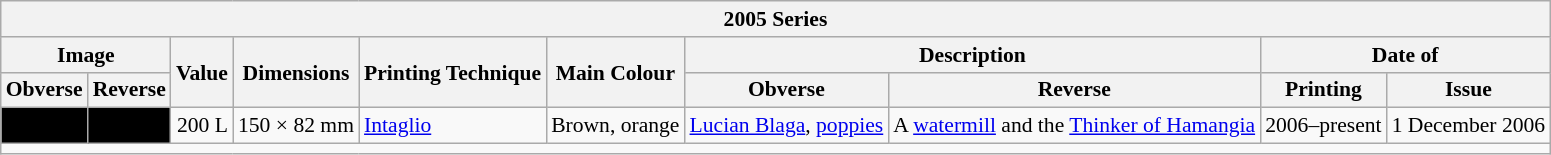<table class="wikitable" style="font-size: 90%">
<tr>
<th colspan=11>2005 Series</th>
</tr>
<tr>
<th colspan=2>Image</th>
<th rowspan=2>Value</th>
<th rowspan=2>Dimensions</th>
<th rowspan=2>Printing Technique</th>
<th rowspan=2>Main Colour</th>
<th colspan=2>Description</th>
<th colspan=2>Date of</th>
</tr>
<tr>
<th>Obverse</th>
<th>Reverse</th>
<th>Obverse</th>
<th>Reverse</th>
<th>Printing</th>
<th>Issue</th>
</tr>
<tr>
<td align=right bgcolor="#000000"></td>
<td align=left bgcolor="#000000"></td>
<td align=right>200 L</td>
<td>150 × 82 mm</td>
<td><a href='#'>Intaglio</a></td>
<td>Brown, orange</td>
<td><a href='#'>Lucian Blaga</a>, <a href='#'>poppies</a></td>
<td>A <a href='#'>watermill</a> and the <a href='#'>Thinker of Hamangia</a></td>
<td>2006–present</td>
<td>1 December 2006</td>
</tr>
<tr>
<td colspan="11"></td>
</tr>
</table>
